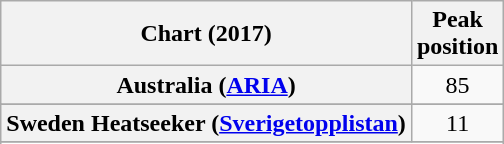<table class="wikitable plainrowheaders sortable" style="text-align:center">
<tr>
<th scope="col">Chart (2017)</th>
<th scope="col">Peak<br> position</th>
</tr>
<tr>
<th scope="row">Australia (<a href='#'>ARIA</a>)</th>
<td>85</td>
</tr>
<tr>
</tr>
<tr>
<th scope="row">Sweden Heatseeker (<a href='#'>Sverigetopplistan</a>)</th>
<td>11</td>
</tr>
<tr>
</tr>
<tr>
</tr>
</table>
